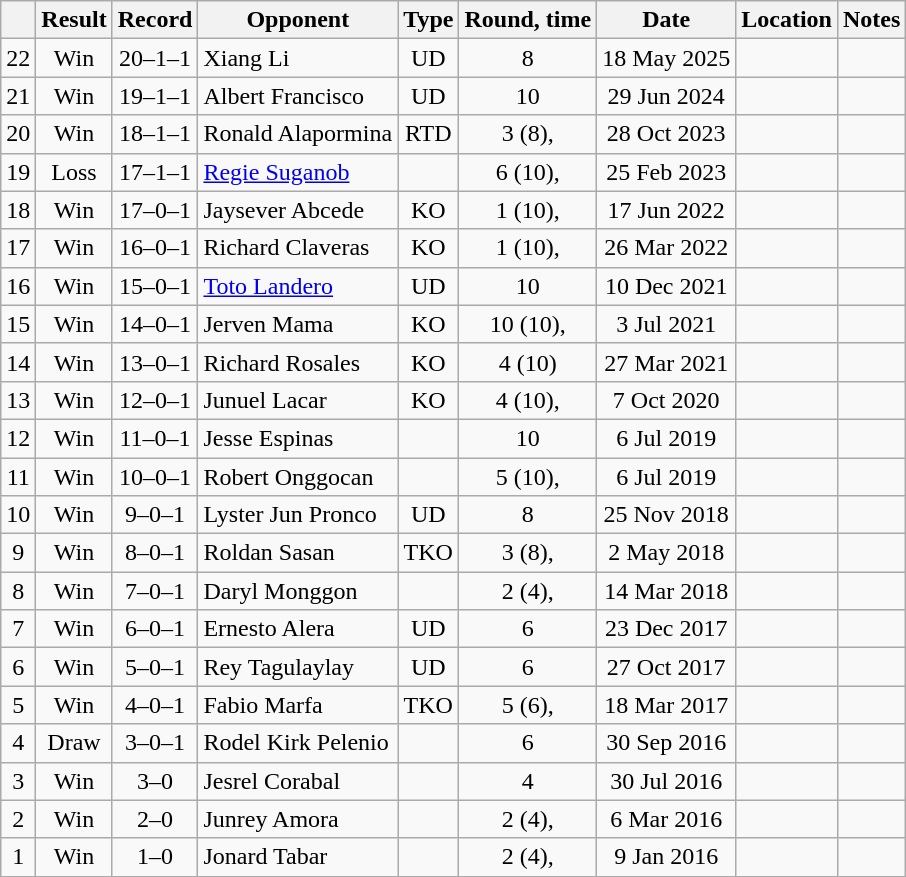<table class="wikitable" style="text-align:center">
<tr>
<th></th>
<th>Result</th>
<th>Record</th>
<th>Opponent</th>
<th>Type</th>
<th>Round, time</th>
<th>Date</th>
<th>Location</th>
<th>Notes</th>
</tr>
<tr>
<td>22</td>
<td>Win</td>
<td>20–1–1</td>
<td align="left">Xiang Li</td>
<td>UD</td>
<td>8</td>
<td>18 May 2025</td>
<td align=left></td>
<td></td>
</tr>
<tr>
<td>21</td>
<td>Win</td>
<td>19–1–1</td>
<td align=left>Albert Francisco</td>
<td>UD</td>
<td>10</td>
<td>29 Jun 2024</td>
<td align=left></td>
<td></td>
</tr>
<tr>
<td>20</td>
<td>Win</td>
<td>18–1–1</td>
<td align=left>Ronald Alapormina</td>
<td>RTD</td>
<td>3 (8), </td>
<td>28 Oct 2023</td>
<td align=left></td>
<td></td>
</tr>
<tr>
<td>19</td>
<td>Loss</td>
<td>17–1–1</td>
<td align=left><a href='#'>Regie Suganob</a></td>
<td></td>
<td>6 (10), </td>
<td>25 Feb 2023</td>
<td align=left></td>
<td align=left></td>
</tr>
<tr>
<td>18</td>
<td>Win</td>
<td>17–0–1</td>
<td align=left>Jaysever Abcede</td>
<td>KO</td>
<td>1 (10), </td>
<td>17 Jun 2022</td>
<td align=left></td>
<td></td>
</tr>
<tr>
<td>17</td>
<td>Win</td>
<td>16–0–1</td>
<td align=left>Richard Claveras</td>
<td>KO</td>
<td>1 (10), </td>
<td>26 Mar 2022</td>
<td align=left></td>
<td align=left></td>
</tr>
<tr>
<td>16</td>
<td>Win</td>
<td>15–0–1</td>
<td align=left><a href='#'>Toto Landero</a></td>
<td>UD</td>
<td>10</td>
<td>10 Dec 2021</td>
<td align=left></td>
<td align=left></td>
</tr>
<tr>
<td>15</td>
<td>Win</td>
<td>14–0–1</td>
<td align=left>Jerven Mama</td>
<td>KO</td>
<td>10 (10), </td>
<td>3 Jul 2021</td>
<td align=left></td>
<td align=left></td>
</tr>
<tr>
<td>14</td>
<td>Win</td>
<td>13–0–1</td>
<td align=left>Richard Rosales</td>
<td>KO</td>
<td>4 (10)</td>
<td>27 Mar 2021</td>
<td align=left></td>
<td align=left></td>
</tr>
<tr>
<td>13</td>
<td>Win</td>
<td>12–0–1</td>
<td align=left>Junuel Lacar</td>
<td>KO</td>
<td>4 (10), </td>
<td>7 Oct 2020</td>
<td align=left></td>
<td align=left></td>
</tr>
<tr>
<td>12</td>
<td>Win</td>
<td>11–0–1</td>
<td align=left>Jesse Espinas</td>
<td></td>
<td>10</td>
<td>6 Jul 2019</td>
<td align=left></td>
<td align=left></td>
</tr>
<tr>
<td>11</td>
<td>Win</td>
<td>10–0–1</td>
<td align=left>Robert Onggocan</td>
<td></td>
<td>5 (10), </td>
<td>6 Jul 2019</td>
<td align=left></td>
<td align=left></td>
</tr>
<tr>
<td>10</td>
<td>Win</td>
<td>9–0–1</td>
<td align=left>Lyster Jun Pronco</td>
<td>UD</td>
<td>8</td>
<td>25 Nov 2018</td>
<td align=left></td>
<td align=left></td>
</tr>
<tr>
<td>9</td>
<td>Win</td>
<td>8–0–1</td>
<td align=left>Roldan Sasan</td>
<td>TKO</td>
<td>3 (8), </td>
<td>2 May 2018</td>
<td align=left></td>
<td align=left></td>
</tr>
<tr>
<td>8</td>
<td>Win</td>
<td>7–0–1</td>
<td align=left>Daryl Monggon</td>
<td></td>
<td>2 (4), </td>
<td>14 Mar 2018</td>
<td align=left></td>
<td align=left></td>
</tr>
<tr>
<td>7</td>
<td>Win</td>
<td>6–0–1</td>
<td align=left>Ernesto Alera</td>
<td>UD</td>
<td>6</td>
<td>23 Dec 2017</td>
<td align=left></td>
<td align=left></td>
</tr>
<tr>
<td>6</td>
<td>Win</td>
<td>5–0–1</td>
<td align=left>Rey Tagulaylay</td>
<td>UD</td>
<td>6</td>
<td>27 Oct 2017</td>
<td align=left></td>
<td align=left></td>
</tr>
<tr>
<td>5</td>
<td>Win</td>
<td>4–0–1</td>
<td align=left>Fabio Marfa</td>
<td>TKO</td>
<td>5 (6), </td>
<td>18 Mar 2017</td>
<td align=left></td>
<td align=left></td>
</tr>
<tr>
<td>4</td>
<td>Draw</td>
<td>3–0–1</td>
<td align=left>Rodel Kirk Pelenio</td>
<td></td>
<td>6</td>
<td>30 Sep 2016</td>
<td align=left></td>
<td align=left></td>
</tr>
<tr>
<td>3</td>
<td>Win</td>
<td>3–0</td>
<td align=left>Jesrel Corabal</td>
<td></td>
<td>4</td>
<td>30 Jul 2016</td>
<td align=left></td>
<td align=left></td>
</tr>
<tr>
<td>2</td>
<td>Win</td>
<td>2–0</td>
<td align=left>Junrey Amora</td>
<td></td>
<td>2 (4), </td>
<td>6 Mar 2016</td>
<td align=left></td>
<td align=left></td>
</tr>
<tr>
<td>1</td>
<td>Win</td>
<td>1–0</td>
<td align=left>Jonard Tabar</td>
<td></td>
<td>2 (4), </td>
<td>9 Jan 2016</td>
<td align=left></td>
<td align=left></td>
</tr>
</table>
